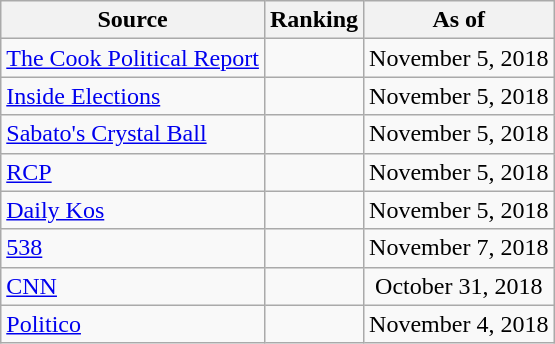<table class="wikitable" style="text-align:center">
<tr>
<th>Source</th>
<th>Ranking</th>
<th>As of</th>
</tr>
<tr>
<td align=left><a href='#'>The Cook Political Report</a></td>
<td></td>
<td>November 5, 2018</td>
</tr>
<tr>
<td align=left><a href='#'>Inside Elections</a></td>
<td></td>
<td>November 5, 2018</td>
</tr>
<tr>
<td align=left><a href='#'>Sabato's Crystal Ball</a></td>
<td></td>
<td>November 5, 2018</td>
</tr>
<tr>
<td align="left"><a href='#'>RCP</a></td>
<td></td>
<td>November 5, 2018</td>
</tr>
<tr>
<td align="left"><a href='#'>Daily Kos</a></td>
<td></td>
<td>November 5, 2018</td>
</tr>
<tr>
<td align="left"><a href='#'>538</a></td>
<td></td>
<td>November 7, 2018</td>
</tr>
<tr>
<td align="left"><a href='#'>CNN</a></td>
<td></td>
<td>October 31, 2018</td>
</tr>
<tr>
<td align="left"><a href='#'>Politico</a></td>
<td></td>
<td>November 4, 2018</td>
</tr>
</table>
